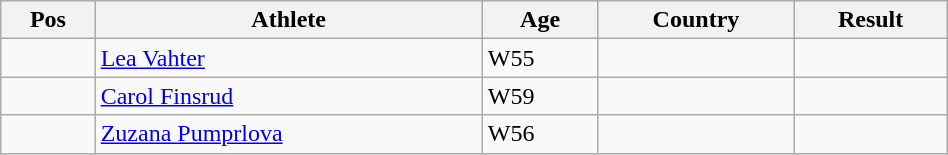<table class="wikitable"  style="text-align:center; width:50%;">
<tr>
<th>Pos</th>
<th>Athlete</th>
<th>Age</th>
<th>Country</th>
<th>Result</th>
</tr>
<tr>
<td align=center></td>
<td align=left><a href='#'>Lea Vahter</a></td>
<td align=left>W55</td>
<td align=left></td>
<td></td>
</tr>
<tr>
<td align=center></td>
<td align=left><a href='#'>Carol Finsrud</a></td>
<td align=left>W59</td>
<td align=left></td>
<td></td>
</tr>
<tr>
<td align=center></td>
<td align=left><a href='#'>Zuzana Pumprlova</a></td>
<td align=left>W56</td>
<td align=left></td>
<td></td>
</tr>
</table>
